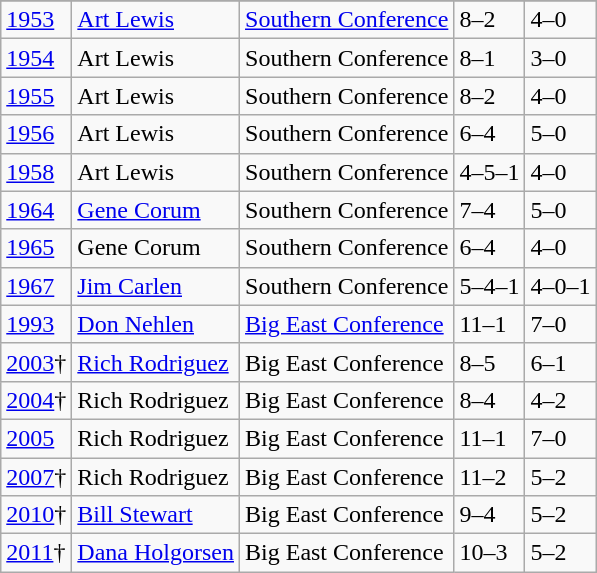<table class="wikitable">
<tr>
</tr>
<tr>
<td><a href='#'>1953</a></td>
<td><a href='#'>Art Lewis</a></td>
<td><a href='#'>Southern Conference</a></td>
<td>8–2</td>
<td>4–0</td>
</tr>
<tr>
<td><a href='#'>1954</a></td>
<td>Art Lewis</td>
<td>Southern Conference</td>
<td>8–1</td>
<td>3–0</td>
</tr>
<tr>
<td><a href='#'>1955</a></td>
<td>Art Lewis</td>
<td>Southern Conference</td>
<td>8–2</td>
<td>4–0</td>
</tr>
<tr>
<td><a href='#'>1956</a></td>
<td>Art Lewis</td>
<td>Southern Conference</td>
<td>6–4</td>
<td>5–0</td>
</tr>
<tr>
<td><a href='#'>1958</a></td>
<td>Art Lewis</td>
<td>Southern Conference</td>
<td>4–5–1</td>
<td>4–0</td>
</tr>
<tr>
<td><a href='#'>1964</a></td>
<td><a href='#'>Gene Corum</a></td>
<td>Southern Conference</td>
<td>7–4</td>
<td>5–0</td>
</tr>
<tr>
<td><a href='#'>1965</a></td>
<td>Gene Corum</td>
<td>Southern Conference</td>
<td>6–4</td>
<td>4–0</td>
</tr>
<tr>
<td><a href='#'>1967</a></td>
<td><a href='#'>Jim Carlen</a></td>
<td>Southern Conference</td>
<td>5–4–1</td>
<td>4–0–1</td>
</tr>
<tr>
<td><a href='#'>1993</a></td>
<td><a href='#'>Don Nehlen</a></td>
<td><a href='#'>Big East Conference</a></td>
<td>11–1</td>
<td>7–0</td>
</tr>
<tr>
<td><a href='#'>2003</a>†</td>
<td><a href='#'>Rich Rodriguez</a></td>
<td>Big East Conference</td>
<td>8–5</td>
<td>6–1</td>
</tr>
<tr>
<td><a href='#'>2004</a>†</td>
<td>Rich Rodriguez</td>
<td>Big East Conference</td>
<td>8–4</td>
<td>4–2</td>
</tr>
<tr>
<td><a href='#'>2005</a></td>
<td>Rich Rodriguez</td>
<td>Big East Conference</td>
<td>11–1</td>
<td>7–0</td>
</tr>
<tr>
<td><a href='#'>2007</a>†</td>
<td>Rich Rodriguez</td>
<td>Big East Conference</td>
<td>11–2</td>
<td>5–2</td>
</tr>
<tr>
<td><a href='#'>2010</a>†</td>
<td><a href='#'>Bill Stewart</a></td>
<td>Big East Conference</td>
<td>9–4</td>
<td>5–2</td>
</tr>
<tr>
<td><a href='#'>2011</a>†</td>
<td><a href='#'>Dana Holgorsen</a></td>
<td>Big East Conference</td>
<td>10–3</td>
<td>5–2</td>
</tr>
</table>
